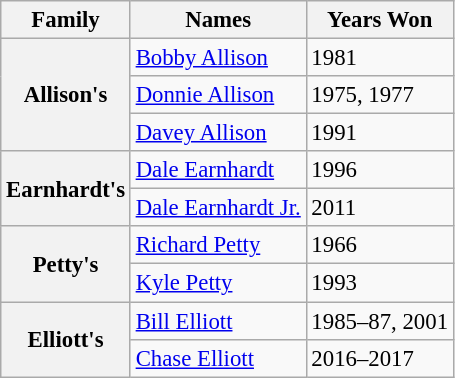<table class="wikitable" style="font-size: 95%;">
<tr>
<th>Family</th>
<th>Names</th>
<th>Years Won</th>
</tr>
<tr>
<th rowspan="3">Allison's</th>
<td><a href='#'>Bobby Allison</a></td>
<td>1981</td>
</tr>
<tr>
<td><a href='#'>Donnie Allison</a></td>
<td>1975, 1977</td>
</tr>
<tr>
<td><a href='#'>Davey Allison</a></td>
<td>1991</td>
</tr>
<tr>
<th rowspan="2">Earnhardt's</th>
<td><a href='#'>Dale Earnhardt</a></td>
<td>1996</td>
</tr>
<tr>
<td><a href='#'>Dale Earnhardt Jr.</a></td>
<td>2011</td>
</tr>
<tr>
<th rowspan="2">Petty's</th>
<td><a href='#'>Richard Petty</a></td>
<td>1966</td>
</tr>
<tr>
<td><a href='#'>Kyle Petty</a></td>
<td>1993</td>
</tr>
<tr>
<th rowspan="2">Elliott's</th>
<td><a href='#'>Bill Elliott</a></td>
<td>1985–87, 2001</td>
</tr>
<tr>
<td><a href='#'>Chase Elliott</a></td>
<td>2016–2017</td>
</tr>
</table>
